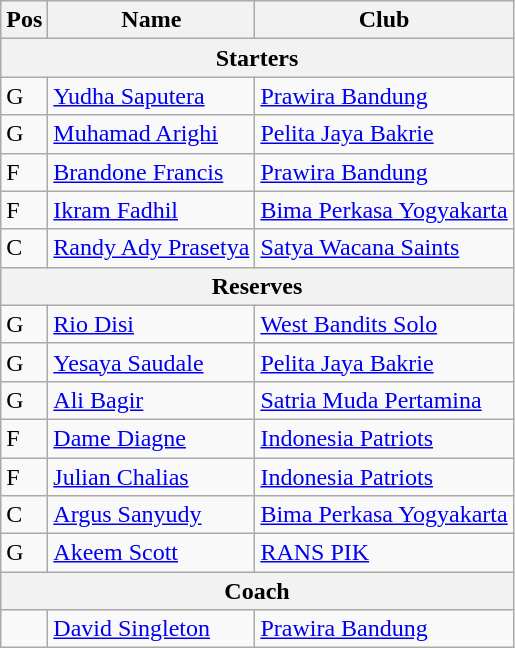<table class="wikitable">
<tr>
<th>Pos</th>
<th>Name</th>
<th>Club</th>
</tr>
<tr>
<th colspan="4">Starters</th>
</tr>
<tr>
<td>G</td>
<td> <a href='#'>Yudha Saputera</a></td>
<td><a href='#'>Prawira Bandung</a></td>
</tr>
<tr>
<td>G</td>
<td> <a href='#'>Muhamad Arighi</a></td>
<td><a href='#'>Pelita Jaya Bakrie</a></td>
</tr>
<tr>
<td>F</td>
<td> <a href='#'>Brandone Francis</a></td>
<td><a href='#'>Prawira Bandung</a></td>
</tr>
<tr>
<td>F</td>
<td> <a href='#'>Ikram Fadhil</a></td>
<td><a href='#'>Bima Perkasa Yogyakarta</a></td>
</tr>
<tr>
<td>C</td>
<td> <a href='#'>Randy Ady Prasetya</a></td>
<td><a href='#'>Satya Wacana Saints</a></td>
</tr>
<tr>
<th colspan="4">Reserves</th>
</tr>
<tr>
<td>G</td>
<td> <a href='#'>Rio Disi</a></td>
<td><a href='#'>West Bandits Solo</a></td>
</tr>
<tr>
<td>G</td>
<td> <a href='#'>Yesaya Saudale</a></td>
<td><a href='#'>Pelita Jaya Bakrie</a></td>
</tr>
<tr>
<td>G</td>
<td> <a href='#'>Ali Bagir</a></td>
<td><a href='#'>Satria Muda Pertamina</a></td>
</tr>
<tr>
<td>F</td>
<td> <a href='#'>Dame Diagne</a></td>
<td><a href='#'>Indonesia Patriots</a></td>
</tr>
<tr>
<td>F</td>
<td> <a href='#'>Julian Chalias</a></td>
<td><a href='#'>Indonesia Patriots</a></td>
</tr>
<tr>
<td>C</td>
<td> <a href='#'>Argus Sanyudy</a></td>
<td><a href='#'>Bima Perkasa Yogyakarta</a></td>
</tr>
<tr>
<td>G</td>
<td> <a href='#'>Akeem Scott</a></td>
<td><a href='#'>RANS PIK</a></td>
</tr>
<tr>
<th colspan="4">Coach</th>
</tr>
<tr>
<td></td>
<td> <a href='#'>David Singleton</a></td>
<td><a href='#'>Prawira Bandung</a></td>
</tr>
</table>
